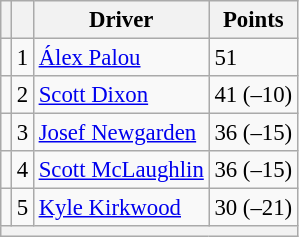<table class="wikitable" style="font-size: 95%;">
<tr>
<th scope="col"></th>
<th scope="col"></th>
<th scope="col">Driver</th>
<th scope="col">Points</th>
</tr>
<tr>
<td align="left"></td>
<td align="center">1</td>
<td> <a href='#'>Álex Palou</a></td>
<td align="left">51</td>
</tr>
<tr>
<td align="left"></td>
<td align="center">2</td>
<td> <a href='#'>Scott Dixon</a></td>
<td align="left">41 (–10)</td>
</tr>
<tr>
<td align="left"></td>
<td align="center">3</td>
<td> <a href='#'>Josef Newgarden</a></td>
<td align="left">36 (–15)</td>
</tr>
<tr>
<td align="left"></td>
<td align="center">4</td>
<td> <a href='#'>Scott McLaughlin</a></td>
<td align="left">36 (–15)</td>
</tr>
<tr>
<td align="left"></td>
<td align="center">5</td>
<td> <a href='#'>Kyle Kirkwood</a></td>
<td align="left">30 (–21)</td>
</tr>
<tr>
<th colspan=4></th>
</tr>
</table>
